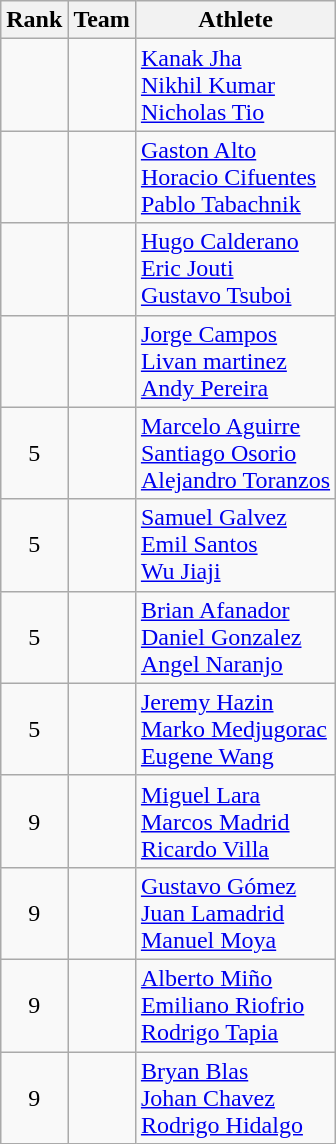<table class="wikitable sortable" style="text-align:center">
<tr>
<th>Rank</th>
<th>Team</th>
<th class="unsortable">Athlete</th>
</tr>
<tr>
<td></td>
<td align="left"></td>
<td align="left"><a href='#'>Kanak Jha</a><br><a href='#'>Nikhil Kumar</a><br><a href='#'>Nicholas Tio</a></td>
</tr>
<tr>
<td></td>
<td align="left"></td>
<td align="left"><a href='#'>Gaston Alto</a><br><a href='#'>Horacio Cifuentes</a><br><a href='#'>Pablo Tabachnik</a></td>
</tr>
<tr>
<td></td>
<td align="left"></td>
<td align="left"><a href='#'>Hugo Calderano</a><br><a href='#'>Eric Jouti</a><br><a href='#'>Gustavo Tsuboi</a></td>
</tr>
<tr>
<td></td>
<td align="left"></td>
<td align="left"><a href='#'>Jorge Campos</a><br><a href='#'>Livan martinez</a><br><a href='#'>Andy Pereira</a></td>
</tr>
<tr>
<td>5</td>
<td align="left"></td>
<td align="left"><a href='#'>Marcelo Aguirre</a><br><a href='#'>Santiago Osorio</a><br><a href='#'>Alejandro Toranzos</a></td>
</tr>
<tr>
<td>5</td>
<td align="left"></td>
<td align="left"><a href='#'>Samuel Galvez</a><br><a href='#'>Emil Santos</a><br><a href='#'>Wu Jiaji</a></td>
</tr>
<tr>
<td>5</td>
<td align="left"></td>
<td align="left"><a href='#'>Brian Afanador</a><br><a href='#'>Daniel Gonzalez</a><br><a href='#'>Angel Naranjo</a></td>
</tr>
<tr>
<td>5</td>
<td align="left"></td>
<td align="left"><a href='#'>Jeremy Hazin</a><br><a href='#'>Marko Medjugorac</a><br><a href='#'>Eugene Wang</a></td>
</tr>
<tr>
<td>9</td>
<td align="left"></td>
<td align="left"><a href='#'>Miguel Lara</a><br><a href='#'>Marcos Madrid</a><br><a href='#'>Ricardo Villa</a></td>
</tr>
<tr>
<td>9</td>
<td align="left"></td>
<td align="left"><a href='#'>Gustavo Gómez</a><br><a href='#'>Juan Lamadrid</a><br><a href='#'>Manuel Moya</a></td>
</tr>
<tr>
<td>9</td>
<td align="left"></td>
<td align="left"><a href='#'>Alberto Miño</a><br><a href='#'>Emiliano Riofrio</a><br><a href='#'>Rodrigo Tapia</a></td>
</tr>
<tr>
<td>9</td>
<td align="left"></td>
<td align="left"><a href='#'>Bryan Blas</a><br><a href='#'>Johan Chavez</a><br><a href='#'>Rodrigo Hidalgo</a></td>
</tr>
</table>
